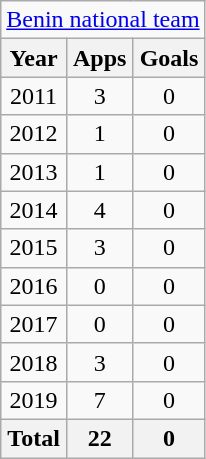<table class="wikitable" style="text-align:center">
<tr>
<td colspan="3"><a href='#'>Benin national team</a></td>
</tr>
<tr>
<th>Year</th>
<th>Apps</th>
<th>Goals</th>
</tr>
<tr>
<td>2011</td>
<td>3</td>
<td>0</td>
</tr>
<tr>
<td>2012</td>
<td>1</td>
<td>0</td>
</tr>
<tr>
<td>2013</td>
<td>1</td>
<td>0</td>
</tr>
<tr>
<td>2014</td>
<td>4</td>
<td>0</td>
</tr>
<tr>
<td>2015</td>
<td>3</td>
<td>0</td>
</tr>
<tr>
<td>2016</td>
<td>0</td>
<td>0</td>
</tr>
<tr>
<td>2017</td>
<td>0</td>
<td>0</td>
</tr>
<tr>
<td>2018</td>
<td>3</td>
<td>0</td>
</tr>
<tr>
<td>2019</td>
<td>7</td>
<td>0</td>
</tr>
<tr>
<th>Total</th>
<th>22</th>
<th>0</th>
</tr>
</table>
